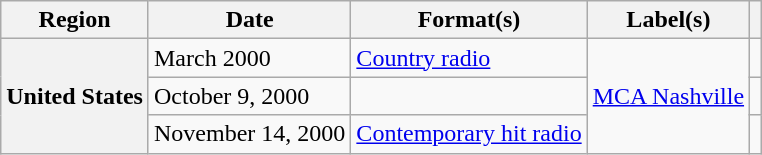<table class="wikitable plainrowheaders">
<tr>
<th scope="col">Region</th>
<th scope="col">Date</th>
<th scope="col">Format(s)</th>
<th scope="col">Label(s)</th>
<th scope="col"></th>
</tr>
<tr>
<th scope="row" rowspan="3">United States</th>
<td>March 2000</td>
<td><a href='#'>Country radio</a></td>
<td rowspan="3"><a href='#'>MCA Nashville</a></td>
<td align="center"></td>
</tr>
<tr>
<td>October 9, 2000</td>
<td></td>
<td align="center"></td>
</tr>
<tr>
<td>November 14, 2000</td>
<td><a href='#'>Contemporary hit radio</a></td>
<td align="center"></td>
</tr>
</table>
